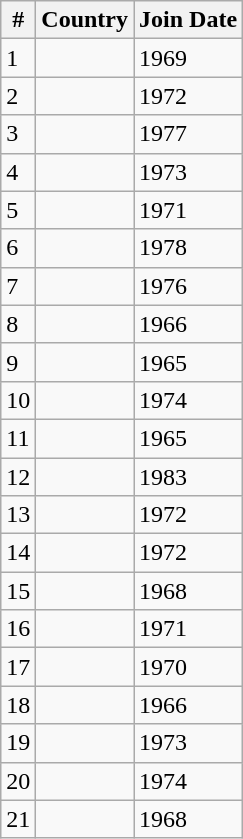<table class="wikitable">
<tr>
<th>#</th>
<th>Country</th>
<th>Join Date</th>
</tr>
<tr>
<td>1</td>
<td></td>
<td>1969</td>
</tr>
<tr>
<td>2</td>
<td></td>
<td>1972</td>
</tr>
<tr>
<td>3</td>
<td></td>
<td>1977</td>
</tr>
<tr>
<td>4</td>
<td></td>
<td>1973</td>
</tr>
<tr>
<td>5</td>
<td></td>
<td>1971</td>
</tr>
<tr>
<td>6</td>
<td></td>
<td>1978</td>
</tr>
<tr>
<td>7</td>
<td></td>
<td>1976</td>
</tr>
<tr>
<td>8</td>
<td></td>
<td>1966</td>
</tr>
<tr>
<td>9</td>
<td></td>
<td>1965</td>
</tr>
<tr>
<td>10</td>
<td></td>
<td>1974</td>
</tr>
<tr>
<td>11</td>
<td></td>
<td>1965</td>
</tr>
<tr>
<td>12</td>
<td></td>
<td>1983</td>
</tr>
<tr>
<td>13</td>
<td></td>
<td>1972</td>
</tr>
<tr>
<td>14</td>
<td></td>
<td>1972</td>
</tr>
<tr>
<td>15</td>
<td></td>
<td>1968</td>
</tr>
<tr>
<td>16</td>
<td></td>
<td>1971</td>
</tr>
<tr>
<td>17</td>
<td></td>
<td>1970</td>
</tr>
<tr>
<td>18</td>
<td></td>
<td>1966</td>
</tr>
<tr>
<td>19</td>
<td></td>
<td>1973</td>
</tr>
<tr>
<td>20</td>
<td></td>
<td>1974</td>
</tr>
<tr>
<td>21</td>
<td></td>
<td>1968</td>
</tr>
</table>
